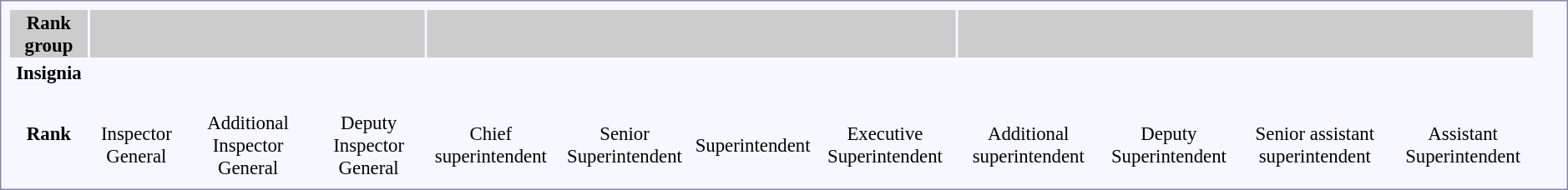<table style="border:1px solid #8888aa; background-color:#f7f8ff; padding:5px; font-size:95%; margin: 0px 12px 12px 0px; text-align:center;">
<tr bgcolor=#CCC>
<th>Rank group</th>
<th colspan=3></th>
<th colspan=4></th>
<th colspan=4></th>
</tr>
<tr>
<th>Insignia</th>
<td></td>
<td></td>
<td></td>
<td></td>
<td></td>
<td></td>
<td></td>
<td></td>
<td></td>
<td></td>
<td></td>
</tr>
<tr>
<th>Rank</th>
<td><br> Inspector General</td>
<td><br> Additional Inspector General</td>
<td><br> Deputy Inspector General</td>
<td><br> Chief superintendent</td>
<td><br> Senior Superintendent</td>
<td><br> Superintendent</td>
<td><br> Executive Superintendent</td>
<td><br> Additional superintendent</td>
<td><br> Deputy Superintendent</td>
<td><br> Senior assistant superintendent</td>
<td><br> Assistant Superintendent</td>
<td></td>
<td></td>
<td></td>
<td></td>
<td></td>
</tr>
</table>
